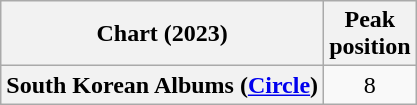<table class="wikitable plainrowheaders" style="text-align:center">
<tr>
<th scope="col">Chart (2023)</th>
<th scope="col">Peak<br>position</th>
</tr>
<tr>
<th scope="row">South Korean Albums (<a href='#'>Circle</a>)</th>
<td>8</td>
</tr>
</table>
